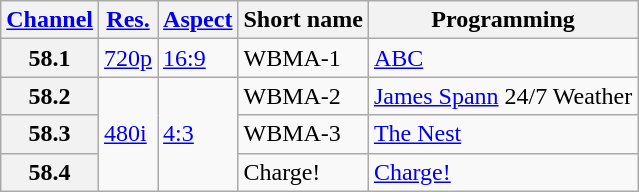<table class="wikitable">
<tr>
<th scope="col"><a href='#'>Channel</a></th>
<th scope="col"><a href='#'>Res.</a></th>
<th scope="col"><a href='#'>Aspect</a></th>
<th scope="col">Short name</th>
<th scope="col">Programming</th>
</tr>
<tr>
<th scope="col">58.1</th>
<td><a href='#'>720p</a></td>
<td><a href='#'>16:9</a></td>
<td>WBMA-1</td>
<td><a href='#'>ABC</a></td>
</tr>
<tr>
<th scope="col">58.2</th>
<td rowspan="3"><a href='#'>480i</a></td>
<td rowspan="3"><a href='#'>4:3</a></td>
<td>WBMA-2</td>
<td><a href='#'>James Spann</a> 24/7 Weather</td>
</tr>
<tr>
<th scope="col">58.3</th>
<td>WBMA-3</td>
<td><a href='#'>The Nest</a></td>
</tr>
<tr>
<th scope="col">58.4</th>
<td>Charge!</td>
<td><a href='#'>Charge!</a></td>
</tr>
</table>
